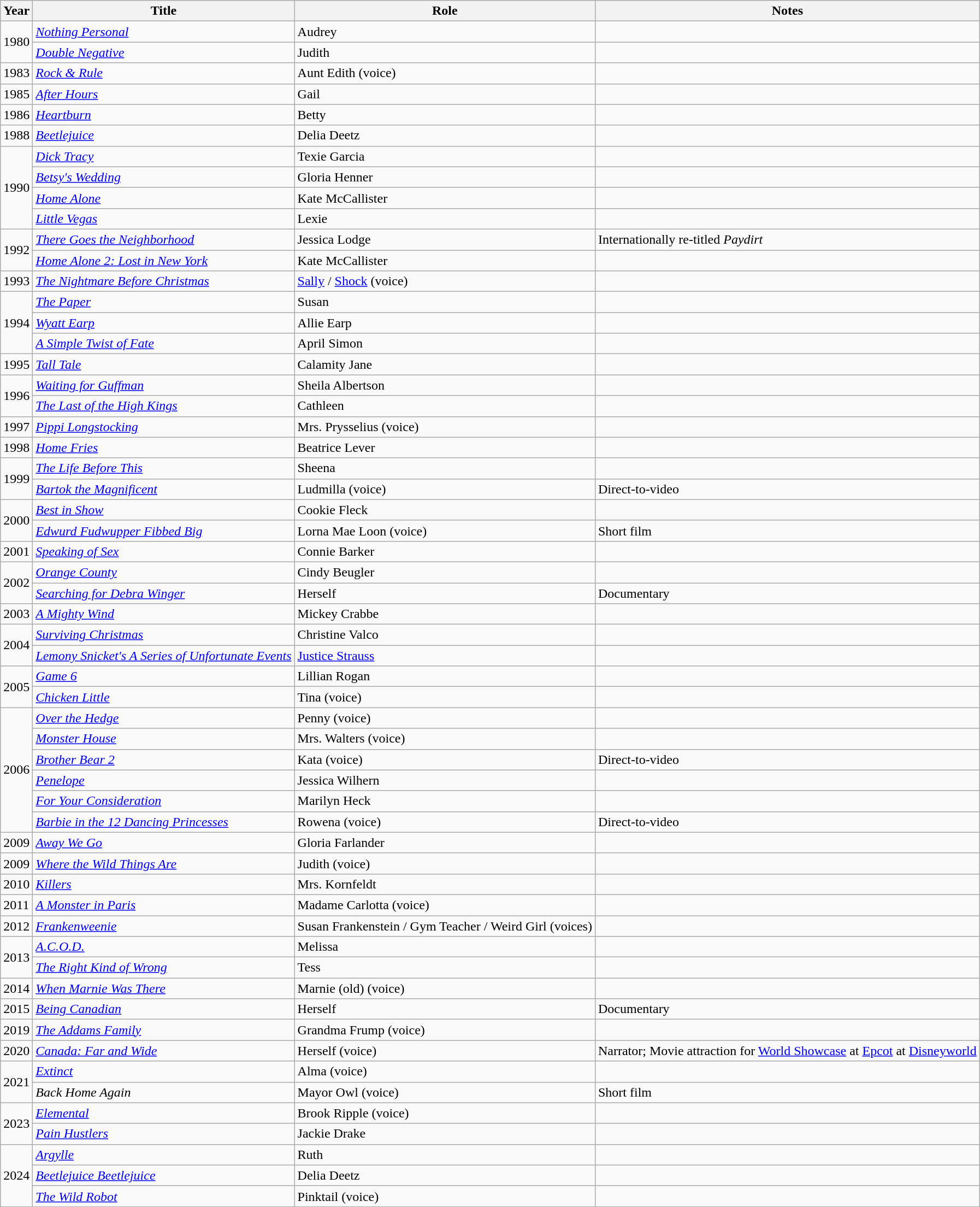<table class="wikitable sortable">
<tr>
<th>Year</th>
<th>Title</th>
<th>Role</th>
<th class="unsortable">Notes</th>
</tr>
<tr>
<td rowspan="2">1980</td>
<td><em><a href='#'>Nothing Personal</a></em></td>
<td>Audrey</td>
<td></td>
</tr>
<tr>
<td><em><a href='#'>Double Negative</a></em></td>
<td>Judith</td>
<td></td>
</tr>
<tr>
<td>1983</td>
<td><em><a href='#'>Rock & Rule</a></em></td>
<td>Aunt Edith (voice)</td>
<td></td>
</tr>
<tr>
<td>1985</td>
<td><em><a href='#'>After Hours</a></em></td>
<td>Gail</td>
<td></td>
</tr>
<tr>
<td>1986</td>
<td><em><a href='#'>Heartburn</a></em></td>
<td>Betty</td>
<td></td>
</tr>
<tr>
<td>1988</td>
<td><em><a href='#'>Beetlejuice</a></em></td>
<td>Delia Deetz</td>
<td></td>
</tr>
<tr>
<td rowspan="4">1990</td>
<td><em><a href='#'>Dick Tracy</a></em></td>
<td>Texie Garcia</td>
<td></td>
</tr>
<tr>
<td><em><a href='#'>Betsy's Wedding</a></em></td>
<td>Gloria Henner</td>
<td></td>
</tr>
<tr>
<td><em><a href='#'>Home Alone</a></em></td>
<td>Kate McCallister</td>
<td></td>
</tr>
<tr>
<td><em><a href='#'>Little Vegas</a></em></td>
<td>Lexie</td>
<td></td>
</tr>
<tr>
<td rowspan="2">1992</td>
<td><em><a href='#'>There Goes the Neighborhood</a></em></td>
<td>Jessica Lodge</td>
<td>Internationally re-titled <em>Paydirt</em></td>
</tr>
<tr>
<td><em><a href='#'>Home Alone 2: Lost in New York</a></em></td>
<td>Kate McCallister</td>
<td></td>
</tr>
<tr>
<td>1993</td>
<td data-sort-value="Nightmare Before Christmas, The"><em><a href='#'>The Nightmare Before Christmas</a></em></td>
<td><a href='#'>Sally</a> / <a href='#'>Shock</a> (voice)</td>
<td></td>
</tr>
<tr>
<td rowspan="3">1994</td>
<td data-sort-value="Paper, The"><em><a href='#'>The Paper</a></em></td>
<td>Susan</td>
<td></td>
</tr>
<tr>
<td><em><a href='#'>Wyatt Earp</a></em></td>
<td>Allie Earp</td>
<td></td>
</tr>
<tr>
<td data-sort-value="Simple Twist of Fate, A"><em><a href='#'>A Simple Twist of Fate</a></em></td>
<td>April Simon</td>
<td></td>
</tr>
<tr>
<td>1995</td>
<td><em><a href='#'>Tall Tale</a></em></td>
<td>Calamity Jane</td>
<td></td>
</tr>
<tr>
<td rowspan="2">1996</td>
<td><em><a href='#'>Waiting for Guffman</a></em></td>
<td>Sheila Albertson</td>
<td></td>
</tr>
<tr>
<td data-sort-value="Last of the High Kings, The"><em><a href='#'>The Last of the High Kings</a></em></td>
<td>Cathleen</td>
<td></td>
</tr>
<tr>
<td>1997</td>
<td><em><a href='#'>Pippi Longstocking</a></em></td>
<td>Mrs. Prysselius (voice)</td>
<td></td>
</tr>
<tr>
<td>1998</td>
<td><em><a href='#'>Home Fries</a></em></td>
<td>Beatrice Lever</td>
<td></td>
</tr>
<tr>
<td rowspan="2">1999</td>
<td data-sort-value="Life Before This, The"><em><a href='#'>The Life Before This</a></em></td>
<td>Sheena</td>
<td></td>
</tr>
<tr>
<td><em><a href='#'>Bartok the Magnificent</a></em></td>
<td>Ludmilla (voice)</td>
<td>Direct-to-video</td>
</tr>
<tr>
<td rowspan="2">2000</td>
<td><em><a href='#'>Best in Show</a></em></td>
<td>Cookie Fleck</td>
<td></td>
</tr>
<tr>
<td><em><a href='#'>Edwurd Fudwupper Fibbed Big</a></em></td>
<td>Lorna Mae Loon (voice)</td>
<td>Short film</td>
</tr>
<tr>
<td>2001</td>
<td><em><a href='#'>Speaking of Sex</a></em></td>
<td>Connie Barker</td>
<td></td>
</tr>
<tr>
<td rowspan="2">2002</td>
<td><em><a href='#'>Orange County</a></em></td>
<td>Cindy Beugler</td>
<td></td>
</tr>
<tr>
<td><em><a href='#'>Searching for Debra Winger</a></em></td>
<td>Herself</td>
<td>Documentary</td>
</tr>
<tr>
<td>2003</td>
<td data-sort-value="Mighty Wind, A"><em><a href='#'>A Mighty Wind</a></em></td>
<td>Mickey Crabbe</td>
<td></td>
</tr>
<tr>
<td rowspan="2">2004</td>
<td><em><a href='#'>Surviving Christmas</a></em></td>
<td>Christine Valco</td>
<td></td>
</tr>
<tr>
<td><em><a href='#'>Lemony Snicket's A Series of Unfortunate Events</a></em></td>
<td><a href='#'>Justice Strauss</a></td>
<td></td>
</tr>
<tr>
<td rowspan="2">2005</td>
<td><em><a href='#'>Game 6</a></em></td>
<td>Lillian Rogan</td>
<td></td>
</tr>
<tr>
<td><em><a href='#'>Chicken Little</a></em></td>
<td>Tina (voice)</td>
<td></td>
</tr>
<tr>
<td rowspan="6">2006</td>
<td><em><a href='#'>Over the Hedge</a></em></td>
<td>Penny (voice)</td>
<td></td>
</tr>
<tr>
<td><em><a href='#'>Monster House</a></em></td>
<td>Mrs. Walters (voice)</td>
<td></td>
</tr>
<tr>
<td><em><a href='#'>Brother Bear 2</a></em></td>
<td>Kata (voice)</td>
<td>Direct-to-video</td>
</tr>
<tr>
<td><em><a href='#'>Penelope</a></em></td>
<td>Jessica Wilhern</td>
<td></td>
</tr>
<tr>
<td><em><a href='#'>For Your Consideration</a></em></td>
<td>Marilyn Heck</td>
<td></td>
</tr>
<tr>
<td><em><a href='#'>Barbie in the 12 Dancing Princesses</a></em></td>
<td>Rowena (voice)</td>
<td>Direct-to-video</td>
</tr>
<tr>
<td>2009</td>
<td><em><a href='#'>Away We Go</a></em></td>
<td>Gloria Farlander</td>
<td></td>
</tr>
<tr>
<td>2009</td>
<td><em><a href='#'>Where the Wild Things Are</a></em></td>
<td>Judith (voice)</td>
<td></td>
</tr>
<tr>
<td>2010</td>
<td><em><a href='#'>Killers</a></em></td>
<td>Mrs. Kornfeldt</td>
<td></td>
</tr>
<tr>
<td>2011</td>
<td data-sort-value="Monster in Paris, A"><em><a href='#'>A Monster in Paris</a></em></td>
<td>Madame Carlotta (voice)</td>
<td></td>
</tr>
<tr>
<td>2012</td>
<td><em><a href='#'>Frankenweenie</a></em></td>
<td>Susan Frankenstein / Gym Teacher / Weird Girl (voices)</td>
<td></td>
</tr>
<tr>
<td rowspan="2">2013</td>
<td><em><a href='#'>A.C.O.D.</a></em></td>
<td>Melissa</td>
<td></td>
</tr>
<tr>
<td data-sort-value="Right Kind of Wrong, The"><em><a href='#'>The Right Kind of Wrong</a></em></td>
<td>Tess</td>
<td></td>
</tr>
<tr>
<td>2014</td>
<td><em><a href='#'>When Marnie Was There</a></em></td>
<td>Marnie (old) (voice)</td>
<td></td>
</tr>
<tr>
<td>2015</td>
<td><em><a href='#'>Being Canadian</a></em></td>
<td>Herself</td>
<td>Documentary</td>
</tr>
<tr>
<td>2019</td>
<td data-sort-value="Addams Family, The"><em><a href='#'>The Addams Family</a></em></td>
<td>Grandma Frump (voice)</td>
<td></td>
</tr>
<tr>
<td>2020</td>
<td><em><a href='#'>Canada: Far and Wide</a></em></td>
<td>Herself (voice)</td>
<td>Narrator; Movie attraction for <a href='#'>World Showcase</a> at <a href='#'>Epcot</a> at <a href='#'>Disneyworld</a></td>
</tr>
<tr>
<td rowspan="2">2021</td>
<td><em><a href='#'>Extinct</a></em></td>
<td>Alma (voice)</td>
<td></td>
</tr>
<tr>
<td><em>Back Home Again</em></td>
<td>Mayor Owl (voice)</td>
<td>Short film</td>
</tr>
<tr>
<td rowspan="2">2023</td>
<td><em><a href='#'>Elemental</a></em></td>
<td>Brook Ripple (voice)</td>
<td></td>
</tr>
<tr>
<td><em><a href='#'>Pain Hustlers</a></em></td>
<td>Jackie Drake</td>
<td></td>
</tr>
<tr>
<td rowspan="3">2024</td>
<td><em><a href='#'>Argylle</a></em></td>
<td>Ruth</td>
<td></td>
</tr>
<tr>
<td><em><a href='#'>Beetlejuice Beetlejuice</a></em></td>
<td>Delia Deetz</td>
<td></td>
</tr>
<tr>
<td><em><a href='#'>The Wild Robot</a></em></td>
<td>Pinktail (voice)</td>
<td></td>
</tr>
</table>
